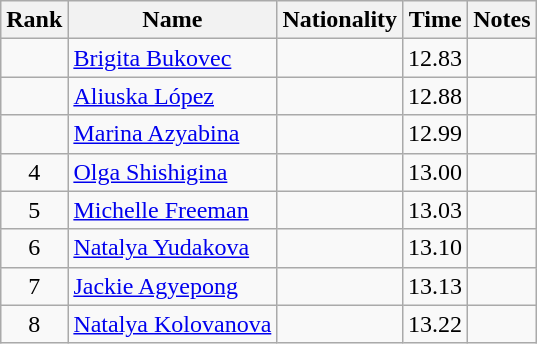<table class="wikitable sortable" style="text-align:center">
<tr>
<th>Rank</th>
<th>Name</th>
<th>Nationality</th>
<th>Time</th>
<th>Notes</th>
</tr>
<tr>
<td></td>
<td align=left><a href='#'>Brigita Bukovec</a></td>
<td align=left></td>
<td>12.83</td>
<td></td>
</tr>
<tr>
<td></td>
<td align=left><a href='#'>Aliuska López</a></td>
<td align=left></td>
<td>12.88</td>
<td></td>
</tr>
<tr>
<td></td>
<td align=left><a href='#'>Marina Azyabina</a></td>
<td align=left></td>
<td>12.99</td>
<td></td>
</tr>
<tr>
<td>4</td>
<td align=left><a href='#'>Olga Shishigina</a></td>
<td align=left></td>
<td>13.00</td>
<td></td>
</tr>
<tr>
<td>5</td>
<td align=left><a href='#'>Michelle Freeman</a></td>
<td align=left></td>
<td>13.03</td>
<td></td>
</tr>
<tr>
<td>6</td>
<td align=left><a href='#'>Natalya Yudakova</a></td>
<td align=left></td>
<td>13.10</td>
<td></td>
</tr>
<tr>
<td>7</td>
<td align=left><a href='#'>Jackie Agyepong</a></td>
<td align=left></td>
<td>13.13</td>
<td></td>
</tr>
<tr>
<td>8</td>
<td align=left><a href='#'>Natalya Kolovanova</a></td>
<td align=left></td>
<td>13.22</td>
<td></td>
</tr>
</table>
